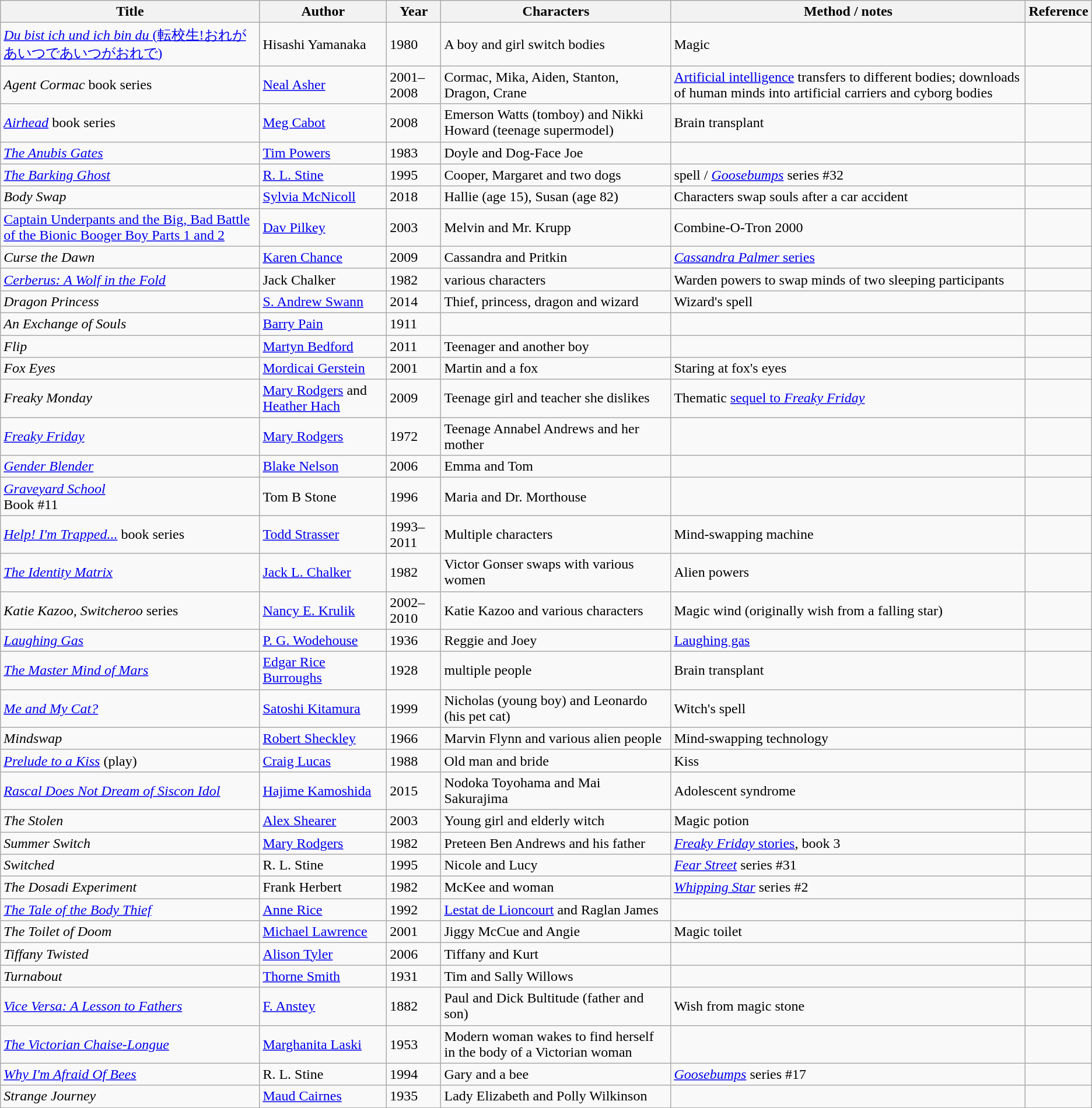<table Class="wikitable sortable">
<tr>
<th>Title</th>
<th>Author</th>
<th>Year</th>
<th>Characters</th>
<th>Method / notes</th>
<th>Reference</th>
</tr>
<tr>
<td><a href='#'><em>Du bist ich und ich bin du</em> (転校生!おれがあいつであいつがおれで)</a></td>
<td>Hisashi Yamanaka</td>
<td>1980</td>
<td>A boy and girl switch bodies</td>
<td>Magic</td>
<td></td>
</tr>
<tr>
<td><em>Agent Cormac</em> book series</td>
<td><a href='#'>Neal Asher</a></td>
<td>2001–2008</td>
<td>Cormac, Mika, Aiden, Stanton, Dragon, Crane</td>
<td><a href='#'>Artificial intelligence</a> transfers to different bodies; downloads of human minds into artificial carriers and cyborg bodies</td>
<td></td>
</tr>
<tr>
<td><em><a href='#'>Airhead</a></em> book series</td>
<td><a href='#'>Meg Cabot</a></td>
<td>2008</td>
<td>Emerson Watts (tomboy) and Nikki Howard (teenage supermodel)</td>
<td>Brain transplant</td>
<td></td>
</tr>
<tr>
<td><em><a href='#'>The Anubis Gates</a></em></td>
<td><a href='#'>Tim Powers</a></td>
<td>1983</td>
<td>Doyle and Dog-Face Joe</td>
<td> </td>
<td></td>
</tr>
<tr>
<td><em><a href='#'>The Barking Ghost</a></em></td>
<td><a href='#'>R. L. Stine</a></td>
<td>1995</td>
<td>Cooper, Margaret and two dogs</td>
<td>spell / <em><a href='#'>Goosebumps</a></em> series #32</td>
<td></td>
</tr>
<tr>
<td><em>Body Swap</em></td>
<td><a href='#'>Sylvia McNicoll</a></td>
<td>2018</td>
<td>Hallie (age 15), Susan (age 82)</td>
<td>Characters swap souls after a car accident</td>
<td></td>
</tr>
<tr>
<td><a href='#'>Captain Underpants and the Big, Bad Battle of the Bionic Booger Boy Parts 1 and 2</a></td>
<td><a href='#'>Dav Pilkey</a></td>
<td>2003</td>
<td>Melvin and Mr. Krupp</td>
<td>Combine-O-Tron 2000</td>
<td></td>
</tr>
<tr>
<td><em>Curse the Dawn</em></td>
<td><a href='#'>Karen Chance</a></td>
<td>2009</td>
<td>Cassandra and Pritkin</td>
<td><a href='#'><em>Cassandra Palmer</em> series</a></td>
<td></td>
</tr>
<tr>
<td><em><a href='#'>Cerberus: A Wolf in the Fold</a></em></td>
<td>Jack Chalker</td>
<td>1982</td>
<td>various characters</td>
<td>Warden powers to swap minds of two sleeping participants</td>
<td></td>
</tr>
<tr>
<td><em>Dragon Princess</em></td>
<td><a href='#'>S. Andrew Swann</a></td>
<td>2014</td>
<td>Thief, princess, dragon and wizard</td>
<td>Wizard's spell</td>
<td></td>
</tr>
<tr>
<td><em>An Exchange of Souls</em></td>
<td><a href='#'>Barry Pain</a></td>
<td>1911</td>
<td></td>
<td></td>
<td></td>
</tr>
<tr>
<td><em>Flip</em></td>
<td><a href='#'>Martyn Bedford</a></td>
<td>2011</td>
<td>Teenager and another boy</td>
<td></td>
<td></td>
</tr>
<tr>
<td><em>Fox Eyes</em></td>
<td><a href='#'>Mordicai Gerstein</a></td>
<td>2001</td>
<td>Martin and a fox</td>
<td>Staring at fox's eyes</td>
<td></td>
</tr>
<tr>
<td><em>Freaky Monday</em></td>
<td><a href='#'>Mary Rodgers</a> and <a href='#'>Heather Hach</a></td>
<td>2009</td>
<td>Teenage girl and teacher she dislikes</td>
<td>Thematic <a href='#'>sequel to <em>Freaky Friday</em></a></td>
<td></td>
</tr>
<tr>
<td><em><a href='#'>Freaky Friday</a></em></td>
<td><a href='#'>Mary Rodgers</a></td>
<td>1972</td>
<td>Teenage Annabel Andrews and her mother</td>
<td></td>
<td></td>
</tr>
<tr>
<td><em><a href='#'>Gender Blender</a></em></td>
<td><a href='#'>Blake Nelson</a></td>
<td>2006</td>
<td>Emma and Tom</td>
<td></td>
<td></td>
</tr>
<tr>
<td><em><a href='#'>Graveyard School</a></em><br>Book #11</td>
<td>Tom B Stone</td>
<td>1996</td>
<td>Maria and Dr. Morthouse</td>
<td></td>
<td></td>
</tr>
<tr>
<td><em><a href='#'>Help! I'm Trapped...</a></em> book series</td>
<td><a href='#'>Todd Strasser</a></td>
<td>1993–2011</td>
<td>Multiple characters</td>
<td>Mind-swapping machine</td>
<td></td>
</tr>
<tr>
<td><em><a href='#'>The Identity Matrix</a></em></td>
<td><a href='#'>Jack L. Chalker</a></td>
<td>1982</td>
<td>Victor Gonser swaps with various women</td>
<td>Alien powers</td>
<td></td>
</tr>
<tr>
<td><em>Katie Kazoo, Switcheroo</em> series</td>
<td><a href='#'>Nancy E. Krulik</a></td>
<td>2002–2010</td>
<td>Katie Kazoo and various characters</td>
<td>Magic wind (originally wish from a falling star)</td>
<td></td>
</tr>
<tr>
<td><em><a href='#'>Laughing Gas</a></em></td>
<td><a href='#'>P. G. Wodehouse</a></td>
<td>1936</td>
<td>Reggie and Joey</td>
<td><a href='#'>Laughing gas</a></td>
<td></td>
</tr>
<tr>
<td><em><a href='#'>The Master Mind of Mars</a></em></td>
<td><a href='#'>Edgar Rice Burroughs</a></td>
<td>1928</td>
<td>multiple people</td>
<td>Brain transplant</td>
<td></td>
</tr>
<tr>
<td><em><a href='#'>Me and My Cat?</a></em></td>
<td><a href='#'>Satoshi Kitamura</a></td>
<td>1999</td>
<td>Nicholas (young boy) and Leonardo (his pet cat)</td>
<td>Witch's spell</td>
<td></td>
</tr>
<tr>
<td><em>Mindswap</em></td>
<td><a href='#'>Robert Sheckley</a></td>
<td>1966</td>
<td>Marvin Flynn and various alien people</td>
<td>Mind-swapping technology</td>
<td></td>
</tr>
<tr>
<td><em><a href='#'>Prelude to a Kiss</a></em> (play)</td>
<td><a href='#'>Craig Lucas</a></td>
<td>1988</td>
<td>Old man and bride</td>
<td>Kiss</td>
<td></td>
</tr>
<tr>
<td><em><a href='#'>Rascal Does Not Dream of Siscon Idol</a></em></td>
<td><a href='#'>Hajime Kamoshida</a></td>
<td>2015</td>
<td>Nodoka Toyohama and Mai Sakurajima</td>
<td>Adolescent syndrome</td>
<td></td>
</tr>
<tr>
<td><em>The Stolen</em></td>
<td><a href='#'>Alex Shearer</a></td>
<td>2003</td>
<td>Young girl and elderly witch</td>
<td>Magic potion</td>
<td></td>
</tr>
<tr>
<td><em>Summer Switch</em></td>
<td><a href='#'>Mary Rodgers</a></td>
<td>1982</td>
<td>Preteen Ben Andrews and his father</td>
<td><a href='#'><em>Freaky Friday</em> stories</a>, book 3</td>
<td></td>
</tr>
<tr>
<td><em>Switched</em></td>
<td>R. L. Stine</td>
<td>1995</td>
<td>Nicole and Lucy</td>
<td><em><a href='#'>Fear Street</a></em> series #31</td>
<td></td>
</tr>
<tr>
<td><em>The Dosadi Experiment</em></td>
<td>Frank Herbert</td>
<td>1982</td>
<td>McKee and woman</td>
<td><em><a href='#'>Whipping Star</a></em> series #2</td>
<td></td>
</tr>
<tr>
<td><em><a href='#'>The Tale of the Body Thief</a></em></td>
<td><a href='#'>Anne Rice</a></td>
<td>1992</td>
<td><a href='#'>Lestat de Lioncourt</a> and Raglan James</td>
<td></td>
<td></td>
</tr>
<tr>
<td><em>The Toilet of Doom</em></td>
<td><a href='#'>Michael Lawrence</a></td>
<td>2001</td>
<td>Jiggy McCue and Angie</td>
<td>Magic toilet</td>
<td></td>
</tr>
<tr>
<td><em>Tiffany Twisted</em></td>
<td><a href='#'>Alison Tyler</a></td>
<td>2006</td>
<td>Tiffany and Kurt</td>
<td></td>
<td></td>
</tr>
<tr>
<td><em>Turnabout</em></td>
<td><a href='#'>Thorne Smith</a></td>
<td>1931</td>
<td>Tim and Sally Willows</td>
<td></td>
<td></td>
</tr>
<tr>
<td><em><a href='#'>Vice Versa: A Lesson to Fathers</a></em></td>
<td><a href='#'>F. Anstey</a></td>
<td>1882</td>
<td>Paul and Dick Bultitude (father and son)</td>
<td>Wish from magic stone</td>
<td></td>
</tr>
<tr>
<td><em><a href='#'>The Victorian Chaise-Longue</a></em></td>
<td><a href='#'>Marghanita Laski</a></td>
<td>1953</td>
<td>Modern woman wakes to find herself in the body of a Victorian woman</td>
<td></td>
<td></td>
</tr>
<tr>
<td><em><a href='#'>Why I'm Afraid Of Bees</a></em></td>
<td>R. L. Stine</td>
<td>1994</td>
<td>Gary and a bee</td>
<td><em><a href='#'>Goosebumps</a></em> series #17</td>
<td></td>
</tr>
<tr>
<td><em>Strange Journey</em></td>
<td><a href='#'>Maud Cairnes</a></td>
<td>1935</td>
<td>Lady Elizabeth and Polly Wilkinson</td>
<td></td>
<td></td>
</tr>
</table>
